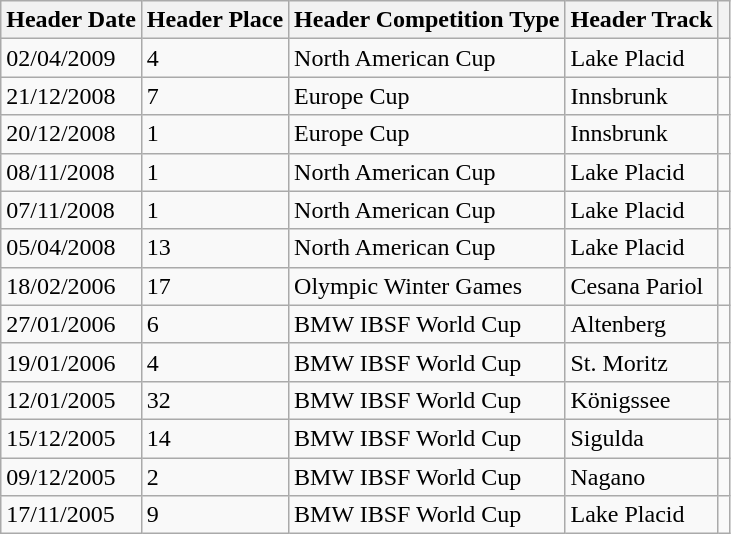<table class="wikitable">
<tr>
<th>Header Date</th>
<th>Header Place</th>
<th>Header Competition Type</th>
<th>Header Track</th>
<th></th>
</tr>
<tr>
<td>02/04/2009</td>
<td>4</td>
<td>North American Cup</td>
<td>Lake Placid</td>
<td></td>
</tr>
<tr>
<td>21/12/2008</td>
<td>7</td>
<td>Europe Cup</td>
<td>Innsbrunk</td>
<td></td>
</tr>
<tr>
<td>20/12/2008</td>
<td>1</td>
<td>Europe Cup</td>
<td>Innsbrunk</td>
<td></td>
</tr>
<tr>
<td>08/11/2008</td>
<td>1</td>
<td>North American Cup</td>
<td>Lake Placid</td>
<td></td>
</tr>
<tr>
<td>07/11/2008</td>
<td>1</td>
<td>North American Cup</td>
<td>Lake Placid</td>
<td></td>
</tr>
<tr>
<td>05/04/2008</td>
<td>13</td>
<td>North American Cup</td>
<td>Lake Placid</td>
<td></td>
</tr>
<tr>
<td>18/02/2006</td>
<td>17</td>
<td>Olympic Winter Games</td>
<td>Cesana Pariol</td>
<td></td>
</tr>
<tr>
<td>27/01/2006</td>
<td>6</td>
<td>BMW IBSF World Cup</td>
<td>Altenberg</td>
<td></td>
</tr>
<tr>
<td>19/01/2006</td>
<td>4</td>
<td>BMW IBSF World Cup</td>
<td>St. Moritz</td>
<td></td>
</tr>
<tr>
<td>12/01/2005</td>
<td>32</td>
<td>BMW IBSF World Cup</td>
<td>Königssee</td>
<td></td>
</tr>
<tr>
<td>15/12/2005</td>
<td>14</td>
<td>BMW IBSF World Cup</td>
<td>Sigulda</td>
<td></td>
</tr>
<tr>
<td>09/12/2005</td>
<td>2</td>
<td>BMW IBSF World Cup</td>
<td>Nagano</td>
<td></td>
</tr>
<tr>
<td>17/11/2005</td>
<td>9</td>
<td>BMW IBSF World Cup</td>
<td>Lake Placid</td>
<td></td>
</tr>
</table>
